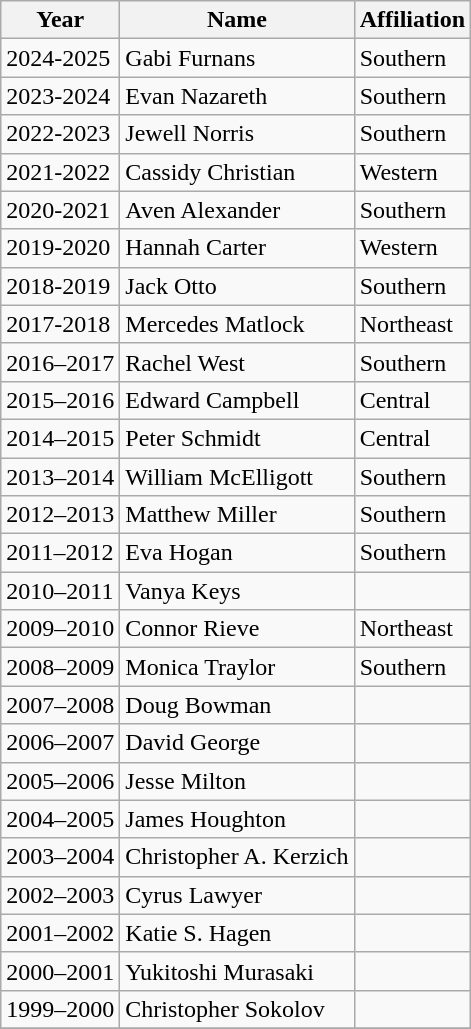<table class="wikitable sortable">
<tr>
<th>Year</th>
<th>Name</th>
<th>Affiliation</th>
</tr>
<tr>
<td>2024-2025</td>
<td>Gabi Furnans</td>
<td>Southern</td>
</tr>
<tr>
<td>2023-2024</td>
<td>Evan Nazareth</td>
<td>Southern</td>
</tr>
<tr>
<td>2022-2023</td>
<td>Jewell Norris</td>
<td>Southern</td>
</tr>
<tr>
<td>2021-2022</td>
<td>Cassidy Christian</td>
<td>Western</td>
</tr>
<tr>
<td>2020-2021</td>
<td>Aven Alexander</td>
<td>Southern</td>
</tr>
<tr>
<td>2019-2020</td>
<td>Hannah Carter</td>
<td>Western</td>
</tr>
<tr>
<td>2018-2019</td>
<td>Jack Otto</td>
<td>Southern</td>
</tr>
<tr>
<td>2017-2018</td>
<td>Mercedes Matlock</td>
<td>Northeast</td>
</tr>
<tr>
<td>2016–2017</td>
<td>Rachel West</td>
<td>Southern</td>
</tr>
<tr>
<td>2015–2016</td>
<td>Edward Campbell</td>
<td>Central</td>
</tr>
<tr>
<td>2014–2015</td>
<td>Peter Schmidt</td>
<td>Central</td>
</tr>
<tr>
<td>2013–2014</td>
<td>William McElligott</td>
<td>Southern</td>
</tr>
<tr>
<td>2012–2013</td>
<td>Matthew Miller</td>
<td>Southern</td>
</tr>
<tr>
<td>2011–2012</td>
<td>Eva Hogan</td>
<td>Southern</td>
</tr>
<tr>
<td>2010–2011</td>
<td>Vanya Keys</td>
<td></td>
</tr>
<tr>
<td>2009–2010</td>
<td>Connor Rieve</td>
<td>Northeast</td>
</tr>
<tr>
<td>2008–2009</td>
<td>Monica Traylor</td>
<td>Southern</td>
</tr>
<tr>
<td>2007–2008</td>
<td>Doug Bowman</td>
<td></td>
</tr>
<tr>
<td>2006–2007</td>
<td>David George</td>
<td></td>
</tr>
<tr>
<td>2005–2006</td>
<td>Jesse Milton</td>
<td></td>
</tr>
<tr>
<td>2004–2005</td>
<td>James Houghton</td>
<td></td>
</tr>
<tr>
<td>2003–2004</td>
<td>Christopher A. Kerzich</td>
<td></td>
</tr>
<tr>
<td>2002–2003</td>
<td>Cyrus Lawyer</td>
<td></td>
</tr>
<tr>
<td>2001–2002</td>
<td>Katie S. Hagen</td>
<td></td>
</tr>
<tr>
<td>2000–2001</td>
<td>Yukitoshi Murasaki</td>
<td></td>
</tr>
<tr>
<td>1999–2000</td>
<td>Christopher Sokolov</td>
<td></td>
</tr>
<tr>
</tr>
</table>
